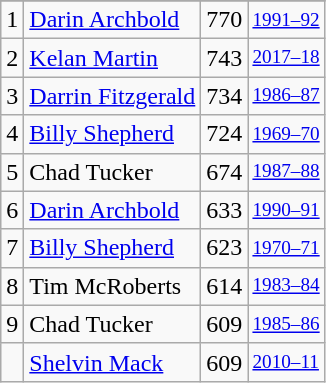<table class="wikitable">
<tr>
</tr>
<tr>
<td>1</td>
<td><a href='#'>Darin Archbold</a></td>
<td>770</td>
<td style="font-size:80%;"><a href='#'>1991–92</a></td>
</tr>
<tr>
<td>2</td>
<td><a href='#'>Kelan Martin</a></td>
<td>743</td>
<td style="font-size:80%;"><a href='#'>2017–18</a></td>
</tr>
<tr>
<td>3</td>
<td><a href='#'>Darrin Fitzgerald</a></td>
<td>734</td>
<td style="font-size:80%;"><a href='#'>1986–87</a></td>
</tr>
<tr>
<td>4</td>
<td><a href='#'>Billy Shepherd</a></td>
<td>724</td>
<td style="font-size:80%;"><a href='#'>1969–70</a></td>
</tr>
<tr>
<td>5</td>
<td>Chad Tucker</td>
<td>674</td>
<td style="font-size:80%;"><a href='#'>1987–88</a></td>
</tr>
<tr>
<td>6</td>
<td><a href='#'>Darin Archbold</a></td>
<td>633</td>
<td style="font-size:80%;"><a href='#'>1990–91</a></td>
</tr>
<tr>
<td>7</td>
<td><a href='#'>Billy Shepherd</a></td>
<td>623</td>
<td style="font-size:80%;"><a href='#'>1970–71</a></td>
</tr>
<tr>
<td>8</td>
<td>Tim McRoberts</td>
<td>614</td>
<td style="font-size:80%;"><a href='#'>1983–84</a></td>
</tr>
<tr>
<td>9</td>
<td>Chad Tucker</td>
<td>609</td>
<td style="font-size:80%;"><a href='#'>1985–86</a></td>
</tr>
<tr>
<td></td>
<td><a href='#'>Shelvin Mack</a></td>
<td>609</td>
<td style="font-size:80%;"><a href='#'>2010–11</a></td>
</tr>
</table>
